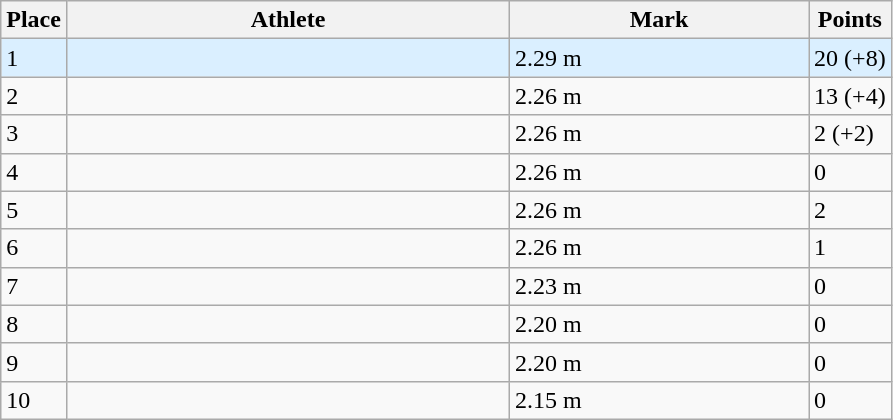<table class="wikitable sortable">
<tr>
<th>Place</th>
<th style="width:18em">Athlete</th>
<th style="width:12em">Mark</th>
<th>Points</th>
</tr>
<tr style="background:#daefff;">
<td>1 </td>
<td></td>
<td>2.29 m</td>
<td>20 (+8)</td>
</tr>
<tr>
<td>2</td>
<td></td>
<td>2.26 m</td>
<td>13 (+4)</td>
</tr>
<tr>
<td>3</td>
<td></td>
<td>2.26 m</td>
<td>2 (+2)</td>
</tr>
<tr>
<td>4</td>
<td></td>
<td>2.26 m</td>
<td>0</td>
</tr>
<tr>
<td>5</td>
<td></td>
<td>2.26 m</td>
<td>2</td>
</tr>
<tr>
<td>6</td>
<td></td>
<td>2.26 m</td>
<td>1</td>
</tr>
<tr>
<td>7</td>
<td></td>
<td>2.23 m</td>
<td>0</td>
</tr>
<tr>
<td>8</td>
<td></td>
<td>2.20 m</td>
<td>0</td>
</tr>
<tr>
<td>9</td>
<td></td>
<td>2.20 m</td>
<td>0</td>
</tr>
<tr>
<td>10</td>
<td></td>
<td>2.15 m</td>
<td>0</td>
</tr>
</table>
